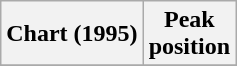<table class="wikitable plainrowheaders sortable" style="text-align:center;" border="1">
<tr>
<th scope="col">Chart (1995)</th>
<th scope="col">Peak<br>position</th>
</tr>
<tr>
</tr>
</table>
